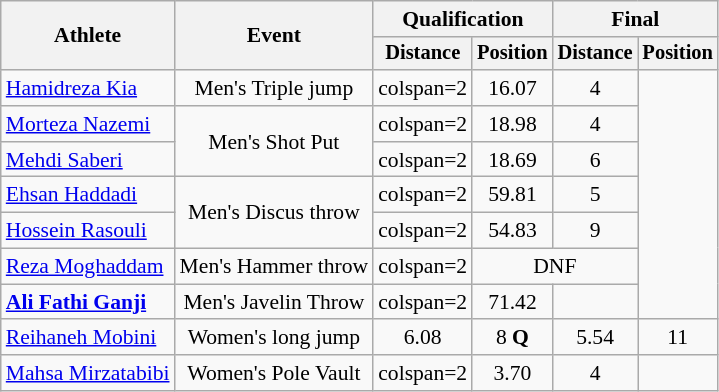<table class=wikitable style=font-size:90%;text-align:center>
<tr>
<th rowspan=2>Athlete</th>
<th rowspan=2>Event</th>
<th colspan=2>Qualification</th>
<th colspan=2>Final</th>
</tr>
<tr style=font-size:95%>
<th>Distance</th>
<th>Position</th>
<th>Distance</th>
<th>Position</th>
</tr>
<tr>
<td align=left><a href='#'>Hamidreza Kia</a></td>
<td>Men's Triple jump</td>
<td>colspan=2 </td>
<td>16.07</td>
<td>4</td>
</tr>
<tr>
<td align=left><a href='#'>Morteza Nazemi</a></td>
<td rowspan=2>Men's Shot Put</td>
<td>colspan=2 </td>
<td>18.98</td>
<td>4</td>
</tr>
<tr>
<td align=left><a href='#'>Mehdi Saberi</a></td>
<td>colspan=2 </td>
<td>18.69</td>
<td>6</td>
</tr>
<tr>
<td align=left><a href='#'>Ehsan Haddadi</a></td>
<td rowspan=2>Men's Discus throw</td>
<td>colspan=2 </td>
<td>59.81</td>
<td>5</td>
</tr>
<tr>
<td align=left><a href='#'>Hossein Rasouli</a></td>
<td>colspan=2 </td>
<td>54.83</td>
<td>9</td>
</tr>
<tr>
<td align=left><a href='#'>Reza Moghaddam</a></td>
<td>Men's Hammer throw</td>
<td>colspan=2 </td>
<td colspan=2>DNF</td>
</tr>
<tr>
<td align=left><strong><a href='#'>Ali Fathi Ganji</a></strong></td>
<td>Men's Javelin Throw</td>
<td>colspan=2 </td>
<td>71.42</td>
<td></td>
</tr>
<tr>
<td align=left><a href='#'>Reihaneh Mobini</a></td>
<td>Women's long jump</td>
<td>6.08</td>
<td>8 <strong>Q</strong></td>
<td>5.54</td>
<td>11</td>
</tr>
<tr>
<td align=left><a href='#'>Mahsa Mirzatabibi</a></td>
<td>Women's Pole Vault</td>
<td>colspan=2 </td>
<td>3.70</td>
<td>4</td>
</tr>
</table>
